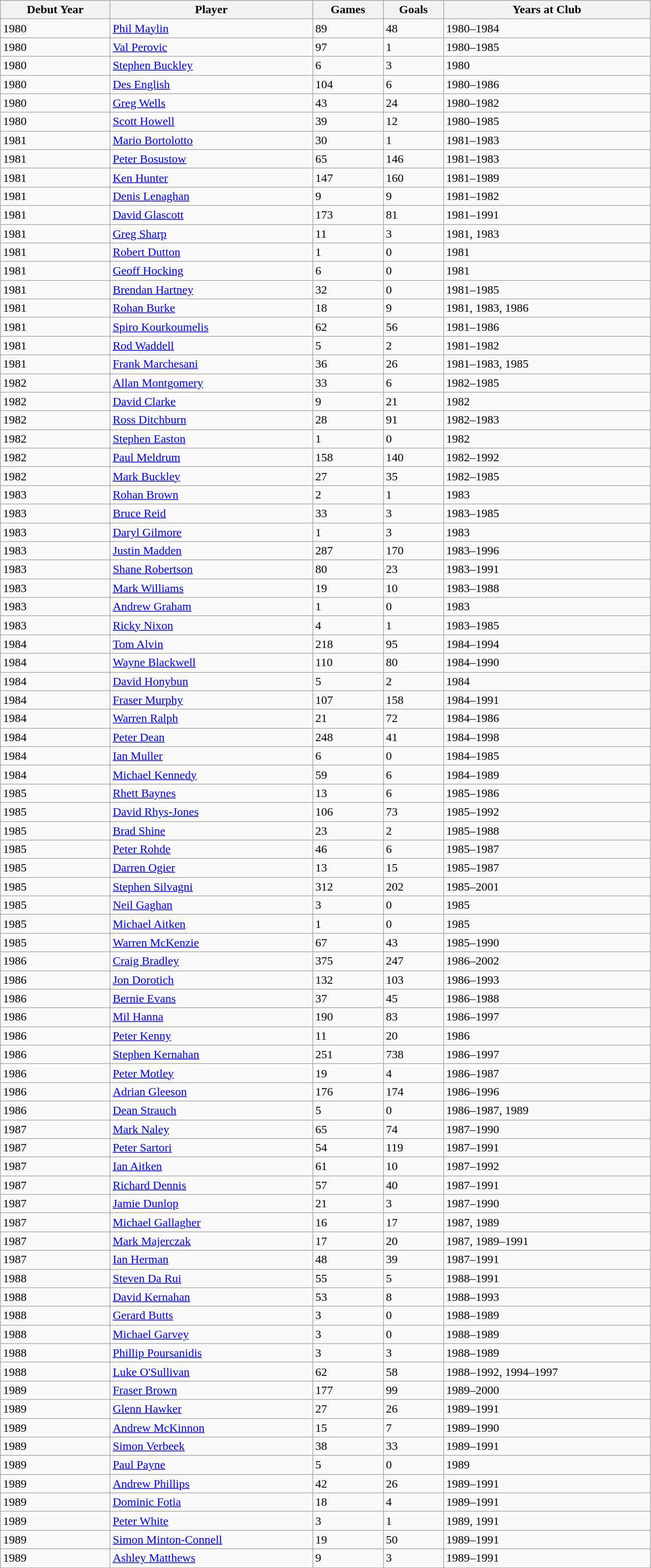<table class="wikitable" style="width:70%;">
<tr style="background:#87cefa;">
<th>Debut Year</th>
<th>Player</th>
<th>Games</th>
<th>Goals</th>
<th>Years at Club</th>
</tr>
<tr>
<td>1980</td>
<td><a href='#'>Phil Maylin</a></td>
<td>89</td>
<td>48</td>
<td>1980–1984</td>
</tr>
<tr>
<td>1980</td>
<td><a href='#'>Val Perovic</a></td>
<td>97</td>
<td>1</td>
<td>1980–1985</td>
</tr>
<tr>
<td>1980</td>
<td><a href='#'>Stephen Buckley</a></td>
<td>6</td>
<td>3</td>
<td>1980</td>
</tr>
<tr>
<td>1980</td>
<td><a href='#'>Des English</a></td>
<td>104</td>
<td>6</td>
<td>1980–1986</td>
</tr>
<tr>
<td>1980</td>
<td><a href='#'>Greg Wells</a></td>
<td>43</td>
<td>24</td>
<td>1980–1982</td>
</tr>
<tr>
<td>1980</td>
<td><a href='#'>Scott Howell</a></td>
<td>39</td>
<td>12</td>
<td>1980–1985</td>
</tr>
<tr>
<td>1981</td>
<td><a href='#'>Mario Bortolotto</a></td>
<td>30</td>
<td>1</td>
<td>1981–1983</td>
</tr>
<tr>
<td>1981</td>
<td><a href='#'>Peter Bosustow</a></td>
<td>65</td>
<td>146</td>
<td>1981–1983</td>
</tr>
<tr>
<td>1981</td>
<td><a href='#'>Ken Hunter</a></td>
<td>147</td>
<td>160</td>
<td>1981–1989</td>
</tr>
<tr>
<td>1981</td>
<td><a href='#'>Denis Lenaghan</a></td>
<td>9</td>
<td>9</td>
<td>1981–1982</td>
</tr>
<tr>
<td>1981</td>
<td><a href='#'>David Glascott</a></td>
<td>173</td>
<td>81</td>
<td>1981–1991</td>
</tr>
<tr>
<td>1981</td>
<td><a href='#'>Greg Sharp</a></td>
<td>11</td>
<td>3</td>
<td>1981, 1983</td>
</tr>
<tr>
<td>1981</td>
<td><a href='#'>Robert Dutton</a></td>
<td>1</td>
<td>0</td>
<td>1981</td>
</tr>
<tr>
<td>1981</td>
<td><a href='#'>Geoff Hocking</a></td>
<td>6</td>
<td>0</td>
<td>1981</td>
</tr>
<tr>
<td>1981</td>
<td><a href='#'>Brendan Hartney</a></td>
<td>32</td>
<td>0</td>
<td>1981–1985</td>
</tr>
<tr>
<td>1981</td>
<td><a href='#'>Rohan Burke</a></td>
<td>18</td>
<td>9</td>
<td>1981, 1983, 1986</td>
</tr>
<tr>
<td>1981</td>
<td><a href='#'>Spiro Kourkoumelis</a></td>
<td>62</td>
<td>56</td>
<td>1981–1986</td>
</tr>
<tr>
<td>1981</td>
<td><a href='#'>Rod Waddell</a></td>
<td>5</td>
<td>2</td>
<td>1981–1982</td>
</tr>
<tr>
<td>1981</td>
<td><a href='#'>Frank Marchesani</a></td>
<td>36</td>
<td>26</td>
<td>1981–1983, 1985</td>
</tr>
<tr>
<td>1982</td>
<td><a href='#'>Allan Montgomery</a></td>
<td>33</td>
<td>6</td>
<td>1982–1985</td>
</tr>
<tr>
<td>1982</td>
<td><a href='#'>David Clarke</a></td>
<td>9</td>
<td>21</td>
<td>1982</td>
</tr>
<tr>
<td>1982</td>
<td><a href='#'>Ross Ditchburn</a></td>
<td>28</td>
<td>91</td>
<td>1982–1983</td>
</tr>
<tr>
<td>1982</td>
<td><a href='#'>Stephen Easton</a></td>
<td>1</td>
<td>0</td>
<td>1982</td>
</tr>
<tr>
<td>1982</td>
<td><a href='#'>Paul Meldrum</a></td>
<td>158</td>
<td>140</td>
<td>1982–1992</td>
</tr>
<tr>
<td>1982</td>
<td><a href='#'>Mark Buckley</a></td>
<td>27</td>
<td>35</td>
<td>1982–1985</td>
</tr>
<tr>
<td>1983</td>
<td><a href='#'>Rohan Brown</a></td>
<td>2</td>
<td>1</td>
<td>1983</td>
</tr>
<tr>
<td>1983</td>
<td><a href='#'>Bruce Reid</a></td>
<td>33</td>
<td>3</td>
<td>1983–1985</td>
</tr>
<tr>
<td>1983</td>
<td><a href='#'>Daryl Gilmore</a></td>
<td>1</td>
<td>3</td>
<td>1983</td>
</tr>
<tr>
<td>1983</td>
<td><a href='#'>Justin Madden</a></td>
<td>287</td>
<td>170</td>
<td>1983–1996</td>
</tr>
<tr>
<td>1983</td>
<td><a href='#'>Shane Robertson</a></td>
<td>80</td>
<td>23</td>
<td>1983–1991</td>
</tr>
<tr>
<td>1983</td>
<td><a href='#'>Mark Williams</a></td>
<td>19</td>
<td>10</td>
<td>1983–1988</td>
</tr>
<tr>
<td>1983</td>
<td><a href='#'>Andrew Graham</a></td>
<td>1</td>
<td>0</td>
<td>1983</td>
</tr>
<tr>
<td>1983</td>
<td><a href='#'>Ricky Nixon</a></td>
<td>4</td>
<td>1</td>
<td>1983–1985</td>
</tr>
<tr>
<td>1984</td>
<td><a href='#'>Tom Alvin</a></td>
<td>218</td>
<td>95</td>
<td>1984–1994</td>
</tr>
<tr>
<td>1984</td>
<td><a href='#'>Wayne Blackwell</a></td>
<td>110</td>
<td>80</td>
<td>1984–1990</td>
</tr>
<tr>
<td>1984</td>
<td><a href='#'>David Honybun</a></td>
<td>5</td>
<td>2</td>
<td>1984</td>
</tr>
<tr>
<td>1984</td>
<td><a href='#'>Fraser Murphy</a></td>
<td>107</td>
<td>158</td>
<td>1984–1991</td>
</tr>
<tr>
<td>1984</td>
<td><a href='#'>Warren Ralph</a></td>
<td>21</td>
<td>72</td>
<td>1984–1986</td>
</tr>
<tr>
<td>1984</td>
<td><a href='#'>Peter Dean</a></td>
<td>248</td>
<td>41</td>
<td>1984–1998</td>
</tr>
<tr>
<td>1984</td>
<td><a href='#'>Ian Muller</a></td>
<td>6</td>
<td>0</td>
<td>1984–1985</td>
</tr>
<tr>
<td>1984</td>
<td><a href='#'>Michael Kennedy</a></td>
<td>59</td>
<td>6</td>
<td>1984–1989</td>
</tr>
<tr>
<td>1985</td>
<td><a href='#'>Rhett Baynes</a></td>
<td>13</td>
<td>6</td>
<td>1985–1986</td>
</tr>
<tr>
<td>1985</td>
<td><a href='#'>David Rhys-Jones</a></td>
<td>106</td>
<td>73</td>
<td>1985–1992</td>
</tr>
<tr>
<td>1985</td>
<td><a href='#'>Brad Shine</a></td>
<td>23</td>
<td>2</td>
<td>1985–1988</td>
</tr>
<tr>
<td>1985</td>
<td><a href='#'>Peter Rohde</a></td>
<td>46</td>
<td>6</td>
<td>1985–1987</td>
</tr>
<tr>
<td>1985</td>
<td><a href='#'>Darren Ogier</a></td>
<td>13</td>
<td>15</td>
<td>1985–1987</td>
</tr>
<tr>
<td>1985</td>
<td><a href='#'>Stephen Silvagni</a></td>
<td>312</td>
<td>202</td>
<td>1985–2001</td>
</tr>
<tr>
<td>1985</td>
<td><a href='#'>Neil Gaghan</a></td>
<td>3</td>
<td>0</td>
<td>1985</td>
</tr>
<tr>
<td>1985</td>
<td><a href='#'>Michael Aitken</a></td>
<td>1</td>
<td>0</td>
<td>1985</td>
</tr>
<tr>
<td>1985</td>
<td><a href='#'>Warren McKenzie</a></td>
<td>67</td>
<td>43</td>
<td>1985–1990</td>
</tr>
<tr>
<td>1986</td>
<td><a href='#'>Craig Bradley</a></td>
<td>375</td>
<td>247</td>
<td>1986–2002</td>
</tr>
<tr>
<td>1986</td>
<td><a href='#'>Jon Dorotich</a></td>
<td>132</td>
<td>103</td>
<td>1986–1993</td>
</tr>
<tr>
<td>1986</td>
<td><a href='#'>Bernie Evans</a></td>
<td>37</td>
<td>45</td>
<td>1986–1988</td>
</tr>
<tr>
<td>1986</td>
<td><a href='#'>Mil Hanna</a></td>
<td>190</td>
<td>83</td>
<td>1986–1997</td>
</tr>
<tr>
<td>1986</td>
<td><a href='#'>Peter Kenny</a></td>
<td>11</td>
<td>20</td>
<td>1986</td>
</tr>
<tr>
<td>1986</td>
<td><a href='#'>Stephen Kernahan</a></td>
<td>251</td>
<td>738</td>
<td>1986–1997</td>
</tr>
<tr>
<td>1986</td>
<td><a href='#'>Peter Motley</a></td>
<td>19</td>
<td>4</td>
<td>1986–1987</td>
</tr>
<tr>
<td>1986</td>
<td><a href='#'>Adrian Gleeson</a></td>
<td>176</td>
<td>174</td>
<td>1986–1996</td>
</tr>
<tr>
<td>1986</td>
<td><a href='#'>Dean Strauch</a></td>
<td>5</td>
<td>0</td>
<td>1986–1987, 1989</td>
</tr>
<tr>
<td>1987</td>
<td><a href='#'>Mark Naley</a></td>
<td>65</td>
<td>74</td>
<td>1987–1990</td>
</tr>
<tr>
<td>1987</td>
<td><a href='#'>Peter Sartori</a></td>
<td>54</td>
<td>119</td>
<td>1987–1991</td>
</tr>
<tr>
<td>1987</td>
<td><a href='#'>Ian Aitken</a></td>
<td>61</td>
<td>10</td>
<td>1987–1992</td>
</tr>
<tr>
<td>1987</td>
<td><a href='#'>Richard Dennis</a></td>
<td>57</td>
<td>40</td>
<td>1987–1991</td>
</tr>
<tr>
<td>1987</td>
<td><a href='#'>Jamie Dunlop</a></td>
<td>21</td>
<td>3</td>
<td>1987–1990</td>
</tr>
<tr>
<td>1987</td>
<td><a href='#'>Michael Gallagher</a></td>
<td>16</td>
<td>17</td>
<td>1987, 1989</td>
</tr>
<tr>
<td>1987</td>
<td><a href='#'>Mark Majerczak</a></td>
<td>17</td>
<td>20</td>
<td>1987, 1989–1991</td>
</tr>
<tr>
<td>1987</td>
<td><a href='#'>Ian Herman</a></td>
<td>48</td>
<td>39</td>
<td>1987–1991</td>
</tr>
<tr>
<td>1988</td>
<td><a href='#'>Steven Da Rui</a></td>
<td>55</td>
<td>5</td>
<td>1988–1991</td>
</tr>
<tr>
<td>1988</td>
<td><a href='#'>David Kernahan</a></td>
<td>53</td>
<td>8</td>
<td>1988–1993</td>
</tr>
<tr>
<td>1988</td>
<td><a href='#'>Gerard Butts</a></td>
<td>3</td>
<td>0</td>
<td>1988–1989</td>
</tr>
<tr>
<td>1988</td>
<td><a href='#'>Michael Garvey</a></td>
<td>3</td>
<td>0</td>
<td>1988–1989</td>
</tr>
<tr>
<td>1988</td>
<td><a href='#'>Phillip Poursanidis</a></td>
<td>3</td>
<td>3</td>
<td>1988–1989</td>
</tr>
<tr>
<td>1988</td>
<td><a href='#'>Luke O'Sullivan</a></td>
<td>62</td>
<td>58</td>
<td>1988–1992, 1994–1997</td>
</tr>
<tr>
<td>1989</td>
<td><a href='#'>Fraser Brown</a></td>
<td>177</td>
<td>99</td>
<td>1989–2000</td>
</tr>
<tr>
<td>1989</td>
<td><a href='#'>Glenn Hawker</a></td>
<td>27</td>
<td>26</td>
<td>1989–1991</td>
</tr>
<tr>
<td>1989</td>
<td><a href='#'>Andrew McKinnon</a></td>
<td>15</td>
<td>7</td>
<td>1989–1990</td>
</tr>
<tr>
<td>1989</td>
<td><a href='#'>Simon Verbeek</a></td>
<td>38</td>
<td>33</td>
<td>1989–1991</td>
</tr>
<tr>
<td>1989</td>
<td><a href='#'>Paul Payne</a></td>
<td>5</td>
<td>0</td>
<td>1989</td>
</tr>
<tr>
<td>1989</td>
<td><a href='#'>Andrew Phillips</a></td>
<td>42</td>
<td>26</td>
<td>1989–1991</td>
</tr>
<tr>
<td>1989</td>
<td><a href='#'>Dominic Fotia</a></td>
<td>18</td>
<td>4</td>
<td>1989–1991</td>
</tr>
<tr>
<td>1989</td>
<td><a href='#'>Peter White</a></td>
<td>3</td>
<td>1</td>
<td>1989, 1991</td>
</tr>
<tr>
<td>1989</td>
<td><a href='#'>Simon Minton-Connell</a></td>
<td>19</td>
<td>50</td>
<td>1989–1991</td>
</tr>
<tr>
<td>1989</td>
<td><a href='#'>Ashley Matthews</a></td>
<td>9</td>
<td>3</td>
<td>1989–1991</td>
</tr>
</table>
